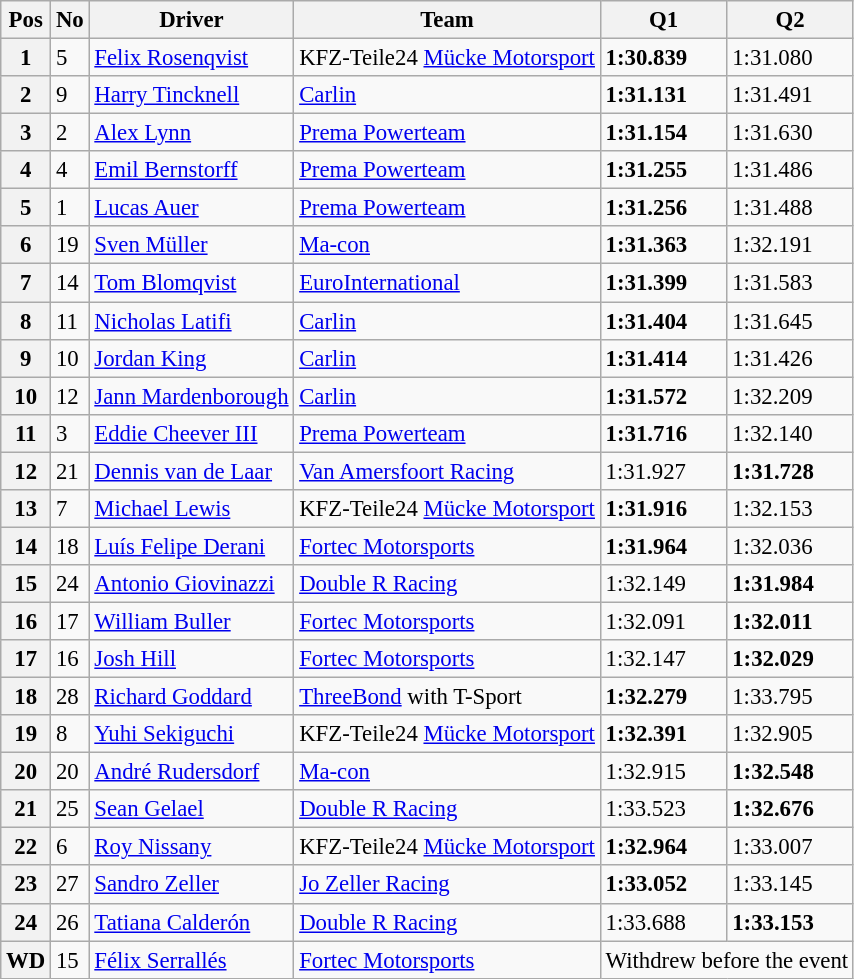<table class="wikitable sortable" style="font-size: 95%;">
<tr>
<th>Pos</th>
<th>No</th>
<th>Driver</th>
<th>Team</th>
<th>Q1</th>
<th>Q2</th>
</tr>
<tr>
<th>1</th>
<td>5</td>
<td> <a href='#'>Felix Rosenqvist</a></td>
<td>KFZ-Teile24 <a href='#'>Mücke Motorsport</a></td>
<td><strong>1:30.839</strong></td>
<td>1:31.080</td>
</tr>
<tr>
<th>2</th>
<td>9</td>
<td> <a href='#'>Harry Tincknell</a></td>
<td><a href='#'>Carlin</a></td>
<td><strong>1:31.131</strong></td>
<td>1:31.491</td>
</tr>
<tr>
<th>3</th>
<td>2</td>
<td> <a href='#'>Alex Lynn</a></td>
<td><a href='#'>Prema Powerteam</a></td>
<td><strong>1:31.154</strong></td>
<td>1:31.630</td>
</tr>
<tr>
<th>4</th>
<td>4</td>
<td> <a href='#'>Emil Bernstorff</a></td>
<td><a href='#'>Prema Powerteam</a></td>
<td><strong>1:31.255</strong></td>
<td>1:31.486</td>
</tr>
<tr>
<th>5</th>
<td>1</td>
<td> <a href='#'>Lucas Auer</a></td>
<td><a href='#'>Prema Powerteam</a></td>
<td><strong>1:31.256</strong></td>
<td>1:31.488</td>
</tr>
<tr>
<th>6</th>
<td>19</td>
<td> <a href='#'>Sven Müller</a></td>
<td><a href='#'>Ma-con</a></td>
<td><strong>1:31.363</strong></td>
<td>1:32.191</td>
</tr>
<tr>
<th>7</th>
<td>14</td>
<td> <a href='#'>Tom Blomqvist</a></td>
<td><a href='#'>EuroInternational</a></td>
<td><strong>1:31.399</strong></td>
<td>1:31.583</td>
</tr>
<tr>
<th>8</th>
<td>11</td>
<td> <a href='#'>Nicholas Latifi</a></td>
<td><a href='#'>Carlin</a></td>
<td><strong>1:31.404</strong></td>
<td>1:31.645</td>
</tr>
<tr>
<th>9</th>
<td>10</td>
<td> <a href='#'>Jordan King</a></td>
<td><a href='#'>Carlin</a></td>
<td><strong>1:31.414</strong></td>
<td>1:31.426</td>
</tr>
<tr>
<th>10</th>
<td>12</td>
<td> <a href='#'>Jann Mardenborough</a></td>
<td><a href='#'>Carlin</a></td>
<td><strong>1:31.572</strong></td>
<td>1:32.209</td>
</tr>
<tr>
<th>11</th>
<td>3</td>
<td> <a href='#'>Eddie Cheever III</a></td>
<td><a href='#'>Prema Powerteam</a></td>
<td><strong>1:31.716</strong></td>
<td>1:32.140</td>
</tr>
<tr>
<th>12</th>
<td>21</td>
<td> <a href='#'>Dennis van de Laar</a></td>
<td><a href='#'>Van Amersfoort Racing</a></td>
<td>1:31.927</td>
<td><strong>1:31.728</strong></td>
</tr>
<tr>
<th>13</th>
<td>7</td>
<td> <a href='#'>Michael Lewis</a></td>
<td>KFZ-Teile24 <a href='#'>Mücke Motorsport</a></td>
<td><strong>1:31.916</strong></td>
<td>1:32.153</td>
</tr>
<tr>
<th>14</th>
<td>18</td>
<td> <a href='#'>Luís Felipe Derani</a></td>
<td><a href='#'>Fortec Motorsports</a></td>
<td><strong>1:31.964</strong></td>
<td>1:32.036</td>
</tr>
<tr>
<th>15</th>
<td>24</td>
<td> <a href='#'>Antonio Giovinazzi</a></td>
<td><a href='#'>Double R Racing</a></td>
<td>1:32.149</td>
<td><strong>1:31.984</strong></td>
</tr>
<tr>
<th>16</th>
<td>17</td>
<td> <a href='#'>William Buller</a></td>
<td><a href='#'>Fortec Motorsports</a></td>
<td>1:32.091</td>
<td><strong>1:32.011</strong></td>
</tr>
<tr>
<th>17</th>
<td>16</td>
<td> <a href='#'>Josh Hill</a></td>
<td><a href='#'>Fortec Motorsports</a></td>
<td>1:32.147</td>
<td><strong>1:32.029</strong></td>
</tr>
<tr>
<th>18</th>
<td>28</td>
<td> <a href='#'>Richard Goddard</a></td>
<td><a href='#'>ThreeBond</a> with T-Sport</td>
<td><strong>1:32.279</strong></td>
<td>1:33.795</td>
</tr>
<tr>
<th>19</th>
<td>8</td>
<td> <a href='#'>Yuhi Sekiguchi</a></td>
<td>KFZ-Teile24 <a href='#'>Mücke Motorsport</a></td>
<td><strong>1:32.391</strong></td>
<td>1:32.905</td>
</tr>
<tr>
<th>20</th>
<td>20</td>
<td> <a href='#'>André Rudersdorf</a></td>
<td><a href='#'>Ma-con</a></td>
<td>1:32.915</td>
<td><strong>1:32.548</strong></td>
</tr>
<tr>
<th>21</th>
<td>25</td>
<td> <a href='#'>Sean Gelael</a></td>
<td><a href='#'>Double R Racing</a></td>
<td>1:33.523</td>
<td><strong>1:32.676</strong></td>
</tr>
<tr>
<th>22</th>
<td>6</td>
<td> <a href='#'>Roy Nissany</a></td>
<td>KFZ-Teile24 <a href='#'>Mücke Motorsport</a></td>
<td><strong>1:32.964</strong></td>
<td>1:33.007</td>
</tr>
<tr>
<th>23</th>
<td>27</td>
<td> <a href='#'>Sandro Zeller</a></td>
<td><a href='#'>Jo Zeller Racing</a></td>
<td><strong>1:33.052</strong></td>
<td>1:33.145</td>
</tr>
<tr>
<th>24</th>
<td>26</td>
<td> <a href='#'>Tatiana Calderón</a></td>
<td><a href='#'>Double R Racing</a></td>
<td>1:33.688</td>
<td><strong>1:33.153</strong></td>
</tr>
<tr>
<th>WD</th>
<td>15</td>
<td> <a href='#'>Félix Serrallés</a></td>
<td><a href='#'>Fortec Motorsports</a></td>
<td colspan=2>Withdrew before the event</td>
</tr>
</table>
